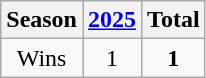<table class="wikitable">
<tr>
<th>Season</th>
<th><a href='#'>2025</a></th>
<th>Total</th>
</tr>
<tr align=center>
<td>Wins</td>
<td>1</td>
<td><strong>1</strong></td>
</tr>
</table>
